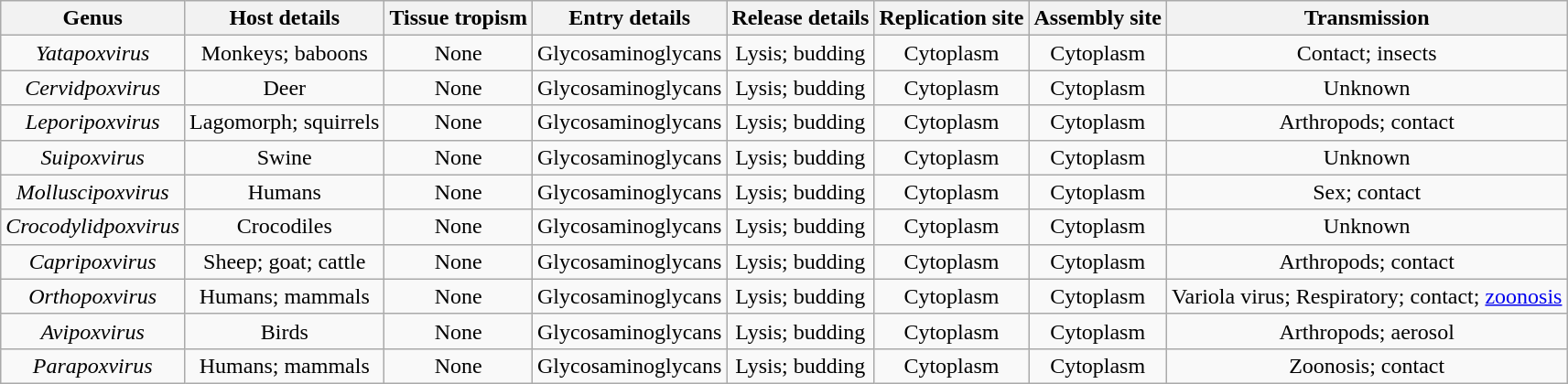<table class="wikitable sortable" style="text-align:center">
<tr>
<th>Genus</th>
<th>Host details</th>
<th>Tissue tropism</th>
<th>Entry details</th>
<th>Release details</th>
<th>Replication site</th>
<th>Assembly site</th>
<th>Transmission</th>
</tr>
<tr>
<td><em>Yatapoxvirus</em></td>
<td>Monkeys; baboons</td>
<td>None</td>
<td>Glycosaminoglycans</td>
<td>Lysis; budding</td>
<td>Cytoplasm</td>
<td>Cytoplasm</td>
<td>Contact; insects</td>
</tr>
<tr>
<td><em>Cervidpoxvirus</em></td>
<td>Deer</td>
<td>None</td>
<td>Glycosaminoglycans</td>
<td>Lysis; budding</td>
<td>Cytoplasm</td>
<td>Cytoplasm</td>
<td>Unknown</td>
</tr>
<tr>
<td><em>Leporipoxvirus</em></td>
<td>Lagomorph; squirrels</td>
<td>None</td>
<td>Glycosaminoglycans</td>
<td>Lysis; budding</td>
<td>Cytoplasm</td>
<td>Cytoplasm</td>
<td>Arthropods; contact</td>
</tr>
<tr>
<td><em>Suipoxvirus</em></td>
<td>Swine</td>
<td>None</td>
<td>Glycosaminoglycans</td>
<td>Lysis; budding</td>
<td>Cytoplasm</td>
<td>Cytoplasm</td>
<td>Unknown</td>
</tr>
<tr>
<td><em>Molluscipoxvirus</em></td>
<td>Humans</td>
<td>None</td>
<td>Glycosaminoglycans</td>
<td>Lysis; budding</td>
<td>Cytoplasm</td>
<td>Cytoplasm</td>
<td>Sex; contact</td>
</tr>
<tr>
<td><em>Crocodylidpoxvirus</em></td>
<td>Crocodiles</td>
<td>None</td>
<td>Glycosaminoglycans</td>
<td>Lysis; budding</td>
<td>Cytoplasm</td>
<td>Cytoplasm</td>
<td>Unknown</td>
</tr>
<tr>
<td><em>Capripoxvirus</em></td>
<td>Sheep; goat; cattle</td>
<td>None</td>
<td>Glycosaminoglycans</td>
<td>Lysis; budding</td>
<td>Cytoplasm</td>
<td>Cytoplasm</td>
<td>Arthropods; contact</td>
</tr>
<tr>
<td><em>Orthopoxvirus</em></td>
<td>Humans; mammals</td>
<td>None</td>
<td>Glycosaminoglycans</td>
<td>Lysis; budding</td>
<td>Cytoplasm</td>
<td>Cytoplasm</td>
<td>Variola virus; Respiratory; contact; <a href='#'>zoonosis</a></td>
</tr>
<tr>
<td><em>Avipoxvirus</em></td>
<td>Birds</td>
<td>None</td>
<td>Glycosaminoglycans</td>
<td>Lysis; budding</td>
<td>Cytoplasm</td>
<td>Cytoplasm</td>
<td>Arthropods; aerosol</td>
</tr>
<tr>
<td><em>Parapoxvirus</em></td>
<td>Humans; mammals</td>
<td>None</td>
<td>Glycosaminoglycans</td>
<td>Lysis; budding</td>
<td>Cytoplasm</td>
<td>Cytoplasm</td>
<td>Zoonosis; contact</td>
</tr>
</table>
